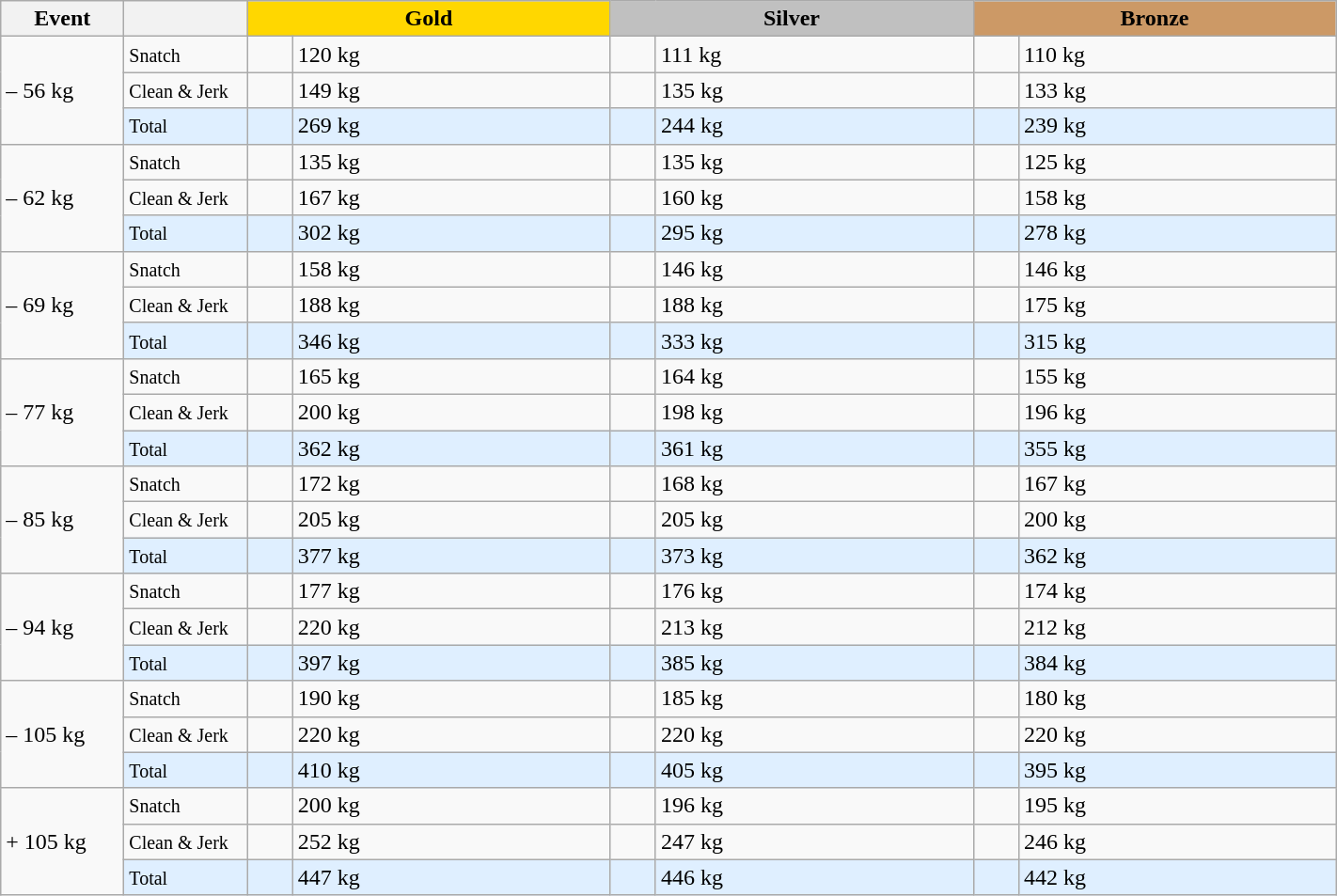<table class="wikitable">
<tr>
<th width=80>Event</th>
<th width=80></th>
<td bgcolor=gold align="center" colspan=2 width=250><strong>Gold</strong></td>
<td bgcolor=silver align="center" colspan=2 width=250><strong>Silver</strong></td>
<td bgcolor=#cc9966 colspan=2 align="center" width=250><strong>Bronze</strong></td>
</tr>
<tr>
<td rowspan=3>– 56 kg<br></td>
<td><small>Snatch</small></td>
<td></td>
<td>120 kg</td>
<td></td>
<td>111 kg</td>
<td></td>
<td>110 kg</td>
</tr>
<tr>
<td><small>Clean & Jerk</small></td>
<td></td>
<td>149 kg</td>
<td></td>
<td>135 kg</td>
<td></td>
<td>133 kg</td>
</tr>
<tr bgcolor=#dfefff>
<td><small>Total</small></td>
<td></td>
<td>269 kg</td>
<td></td>
<td>244 kg</td>
<td></td>
<td>239 kg</td>
</tr>
<tr>
<td rowspan=3>– 62 kg<br></td>
<td><small>Snatch</small></td>
<td></td>
<td>135 kg</td>
<td></td>
<td>135 kg</td>
<td></td>
<td>125 kg</td>
</tr>
<tr>
<td><small>Clean & Jerk</small></td>
<td></td>
<td>167 kg</td>
<td></td>
<td>160 kg</td>
<td></td>
<td>158 kg</td>
</tr>
<tr bgcolor=#dfefff>
<td><small>Total</small></td>
<td></td>
<td>302 kg</td>
<td></td>
<td>295 kg</td>
<td></td>
<td>278 kg</td>
</tr>
<tr>
<td rowspan=3>– 69 kg<br></td>
<td><small>Snatch</small></td>
<td></td>
<td>158 kg</td>
<td></td>
<td>146 kg</td>
<td></td>
<td>146 kg</td>
</tr>
<tr>
<td><small>Clean & Jerk</small></td>
<td></td>
<td>188 kg</td>
<td></td>
<td>188 kg</td>
<td></td>
<td>175 kg</td>
</tr>
<tr bgcolor=#dfefff>
<td><small>Total</small></td>
<td></td>
<td>346 kg</td>
<td></td>
<td>333 kg</td>
<td></td>
<td>315 kg</td>
</tr>
<tr>
<td rowspan=3>– 77 kg<br></td>
<td><small>Snatch</small></td>
<td></td>
<td>165 kg</td>
<td></td>
<td>164 kg</td>
<td></td>
<td>155 kg</td>
</tr>
<tr>
<td><small>Clean & Jerk</small></td>
<td></td>
<td>200 kg</td>
<td></td>
<td>198 kg</td>
<td></td>
<td>196 kg</td>
</tr>
<tr bgcolor=#dfefff>
<td><small>Total</small></td>
<td></td>
<td>362 kg</td>
<td></td>
<td>361 kg</td>
<td></td>
<td>355 kg</td>
</tr>
<tr>
<td rowspan=3>– 85 kg<br></td>
<td><small>Snatch</small></td>
<td></td>
<td>172 kg</td>
<td></td>
<td>168 kg</td>
<td></td>
<td>167 kg</td>
</tr>
<tr>
<td><small>Clean & Jerk</small></td>
<td></td>
<td>205 kg</td>
<td></td>
<td>205 kg</td>
<td></td>
<td>200 kg</td>
</tr>
<tr bgcolor=#dfefff>
<td><small>Total</small></td>
<td></td>
<td>377 kg</td>
<td></td>
<td>373 kg</td>
<td></td>
<td>362 kg</td>
</tr>
<tr>
<td rowspan=3>– 94 kg<br></td>
<td><small>Snatch</small></td>
<td></td>
<td>177 kg</td>
<td></td>
<td>176 kg</td>
<td></td>
<td>174 kg</td>
</tr>
<tr>
<td><small>Clean & Jerk</small></td>
<td></td>
<td>220 kg</td>
<td></td>
<td>213 kg</td>
<td></td>
<td>212 kg</td>
</tr>
<tr bgcolor=#dfefff>
<td><small>Total</small></td>
<td></td>
<td>397 kg</td>
<td></td>
<td>385 kg</td>
<td></td>
<td>384 kg</td>
</tr>
<tr>
<td rowspan=3>– 105 kg<br></td>
<td><small>Snatch</small></td>
<td></td>
<td>190 kg</td>
<td></td>
<td>185 kg</td>
<td></td>
<td>180 kg</td>
</tr>
<tr>
<td><small>Clean & Jerk</small></td>
<td></td>
<td>220 kg</td>
<td></td>
<td>220 kg</td>
<td></td>
<td>220 kg</td>
</tr>
<tr bgcolor=#dfefff>
<td><small>Total</small></td>
<td></td>
<td>410 kg</td>
<td></td>
<td>405 kg</td>
<td></td>
<td>395 kg</td>
</tr>
<tr>
<td rowspan=3>+ 105 kg<br></td>
<td><small>Snatch</small></td>
<td></td>
<td>200 kg</td>
<td></td>
<td>196 kg</td>
<td></td>
<td>195 kg</td>
</tr>
<tr>
<td><small>Clean & Jerk</small></td>
<td></td>
<td>252 kg</td>
<td></td>
<td>247 kg</td>
<td></td>
<td>246 kg</td>
</tr>
<tr bgcolor=#dfefff>
<td><small>Total</small></td>
<td></td>
<td>447 kg</td>
<td></td>
<td>446 kg</td>
<td></td>
<td>442 kg</td>
</tr>
</table>
